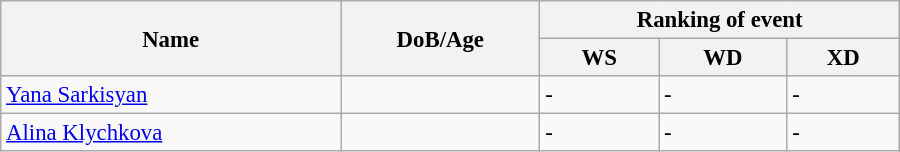<table class="wikitable" style="width:600px; font-size:95%;">
<tr>
<th rowspan="2" align="left">Name</th>
<th rowspan="2" align="left">DoB/Age</th>
<th colspan="3" align="center">Ranking of event</th>
</tr>
<tr>
<th align="center">WS</th>
<th>WD</th>
<th align="center">XD</th>
</tr>
<tr>
<td><a href='#'>Yana Sarkisyan</a></td>
<td></td>
<td>-</td>
<td>-</td>
<td>-</td>
</tr>
<tr>
<td><a href='#'>Alina Klychkova</a></td>
<td></td>
<td>-</td>
<td>-</td>
<td>-</td>
</tr>
</table>
